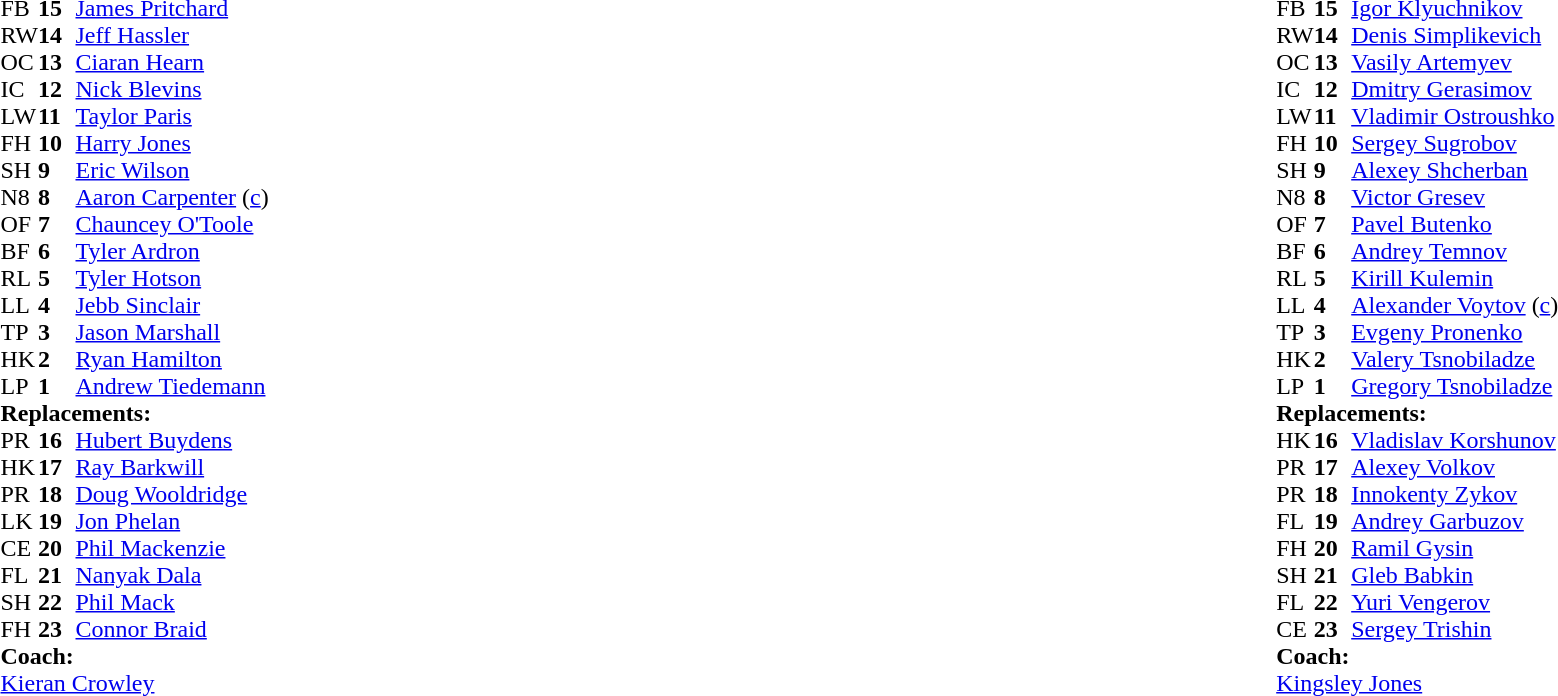<table width="100%">
<tr>
<td valign="top" width="50%"><br><table style="font-size: 100%" cellspacing="0" cellpadding="0">
<tr>
<th width="25"></th>
<th width="25"></th>
</tr>
<tr>
<td>FB</td>
<td><strong>15</strong></td>
<td><a href='#'>James Pritchard</a></td>
</tr>
<tr>
<td>RW</td>
<td><strong>14</strong></td>
<td><a href='#'>Jeff Hassler</a></td>
</tr>
<tr>
<td>OC</td>
<td><strong>13</strong></td>
<td><a href='#'>Ciaran Hearn</a></td>
</tr>
<tr>
<td>IC</td>
<td><strong>12</strong></td>
<td><a href='#'>Nick Blevins</a></td>
</tr>
<tr>
<td>LW</td>
<td><strong>11</strong></td>
<td><a href='#'>Taylor Paris</a></td>
</tr>
<tr>
<td>FH</td>
<td><strong>10</strong></td>
<td><a href='#'>Harry Jones</a></td>
</tr>
<tr>
<td>SH</td>
<td><strong>9</strong></td>
<td><a href='#'>Eric Wilson</a></td>
</tr>
<tr>
<td>N8</td>
<td><strong>8</strong></td>
<td><a href='#'>Aaron Carpenter</a> (<a href='#'>c</a>)</td>
</tr>
<tr>
<td>OF</td>
<td><strong>7</strong></td>
<td><a href='#'>Chauncey O'Toole</a></td>
</tr>
<tr>
<td>BF</td>
<td><strong>6</strong></td>
<td><a href='#'>Tyler Ardron</a></td>
</tr>
<tr>
<td>RL</td>
<td><strong>5</strong></td>
<td><a href='#'>Tyler Hotson</a></td>
</tr>
<tr>
<td>LL</td>
<td><strong>4</strong></td>
<td><a href='#'>Jebb Sinclair</a></td>
</tr>
<tr>
<td>TP</td>
<td><strong>3</strong></td>
<td><a href='#'>Jason Marshall</a></td>
</tr>
<tr>
<td>HK</td>
<td><strong>2</strong></td>
<td><a href='#'>Ryan Hamilton</a></td>
</tr>
<tr>
<td>LP</td>
<td><strong>1</strong></td>
<td><a href='#'>Andrew Tiedemann</a></td>
</tr>
<tr>
<td colspan=3><strong>Replacements:</strong></td>
</tr>
<tr>
<td>PR</td>
<td><strong>16</strong></td>
<td><a href='#'>Hubert Buydens</a></td>
</tr>
<tr>
<td>HK</td>
<td><strong>17</strong></td>
<td><a href='#'>Ray Barkwill</a></td>
</tr>
<tr>
<td>PR</td>
<td><strong>18</strong></td>
<td><a href='#'>Doug Wooldridge</a></td>
</tr>
<tr>
<td>LK</td>
<td><strong>19</strong></td>
<td><a href='#'>Jon Phelan</a></td>
</tr>
<tr>
<td>CE</td>
<td><strong>20</strong></td>
<td><a href='#'>Phil Mackenzie</a></td>
</tr>
<tr>
<td>FL</td>
<td><strong>21</strong></td>
<td><a href='#'>Nanyak Dala</a></td>
</tr>
<tr>
<td>SH</td>
<td><strong>22</strong></td>
<td><a href='#'>Phil Mack</a></td>
</tr>
<tr>
<td>FH</td>
<td><strong>23</strong></td>
<td><a href='#'>Connor Braid</a></td>
</tr>
<tr>
<td colspan=3><strong>Coach:</strong></td>
</tr>
<tr>
<td colspan="4"> <a href='#'>Kieran Crowley</a></td>
</tr>
</table>
</td>
<td valign="top" width="50%"><br><table style="font-size: 100%" cellspacing="0" cellpadding="0" align="center">
<tr>
<th width="25"></th>
<th width="25"></th>
</tr>
<tr>
<td>FB</td>
<td><strong>15</strong></td>
<td><a href='#'>Igor Klyuchnikov</a></td>
</tr>
<tr>
<td>RW</td>
<td><strong>14</strong></td>
<td><a href='#'>Denis Simplikevich</a></td>
</tr>
<tr>
<td>OC</td>
<td><strong>13</strong></td>
<td><a href='#'>Vasily Artemyev</a></td>
</tr>
<tr>
<td>IC</td>
<td><strong>12</strong></td>
<td><a href='#'>Dmitry Gerasimov</a></td>
</tr>
<tr>
<td>LW</td>
<td><strong>11</strong></td>
<td><a href='#'>Vladimir Ostroushko</a></td>
</tr>
<tr>
<td>FH</td>
<td><strong>10</strong></td>
<td><a href='#'>Sergey Sugrobov</a></td>
</tr>
<tr>
<td>SH</td>
<td><strong>9</strong></td>
<td><a href='#'>Alexey Shcherban</a></td>
</tr>
<tr>
<td>N8</td>
<td><strong>8</strong></td>
<td><a href='#'>Victor Gresev</a></td>
</tr>
<tr>
<td>OF</td>
<td><strong>7</strong></td>
<td><a href='#'>Pavel Butenko</a></td>
</tr>
<tr>
<td>BF</td>
<td><strong>6</strong></td>
<td><a href='#'>Andrey Temnov</a></td>
</tr>
<tr>
<td>RL</td>
<td><strong>5</strong></td>
<td><a href='#'>Kirill Kulemin</a></td>
</tr>
<tr>
<td>LL</td>
<td><strong>4</strong></td>
<td><a href='#'>Alexander Voytov</a> (<a href='#'>c</a>)</td>
</tr>
<tr>
<td>TP</td>
<td><strong>3</strong></td>
<td><a href='#'>Evgeny Pronenko</a></td>
</tr>
<tr>
<td>HK</td>
<td><strong>2</strong></td>
<td><a href='#'>Valery Tsnobiladze</a></td>
</tr>
<tr>
<td>LP</td>
<td><strong>1</strong></td>
<td><a href='#'>Gregory Tsnobiladze</a></td>
</tr>
<tr>
<td colspan=3><strong>Replacements:</strong></td>
</tr>
<tr>
<td>HK</td>
<td><strong>16</strong></td>
<td><a href='#'>Vladislav Korshunov</a></td>
</tr>
<tr>
<td>PR</td>
<td><strong>17</strong></td>
<td><a href='#'>Alexey Volkov</a></td>
</tr>
<tr>
<td>PR</td>
<td><strong>18</strong></td>
<td><a href='#'>Innokenty Zykov</a></td>
</tr>
<tr>
<td>FL</td>
<td><strong>19</strong></td>
<td><a href='#'>Andrey Garbuzov</a></td>
</tr>
<tr>
<td>FH</td>
<td><strong>20</strong></td>
<td><a href='#'>Ramil Gysin</a></td>
</tr>
<tr>
<td>SH</td>
<td><strong>21</strong></td>
<td><a href='#'>Gleb Babkin</a></td>
</tr>
<tr>
<td>FL</td>
<td><strong>22</strong></td>
<td><a href='#'>Yuri Vengerov</a></td>
</tr>
<tr>
<td>CE</td>
<td><strong>23</strong></td>
<td><a href='#'>Sergey Trishin</a></td>
</tr>
<tr>
<td colspan=3><strong>Coach:</strong></td>
</tr>
<tr>
<td colspan="4"> <a href='#'>Kingsley Jones</a></td>
</tr>
</table>
</td>
</tr>
</table>
